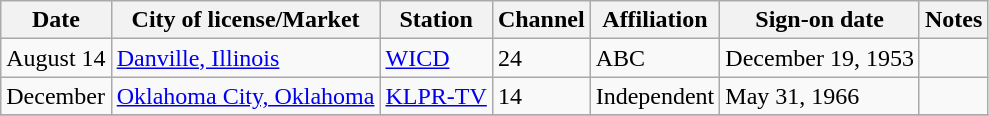<table class="wikitable sortable">
<tr>
<th>Date</th>
<th>City of license/Market</th>
<th>Station</th>
<th>Channel</th>
<th>Affiliation</th>
<th>Sign-on date</th>
<th>Notes</th>
</tr>
<tr>
<td>August 14</td>
<td><a href='#'>Danville, Illinois</a></td>
<td><a href='#'>WICD</a></td>
<td>24</td>
<td>ABC</td>
<td>December 19, 1953</td>
<td></td>
</tr>
<tr>
<td>December</td>
<td><a href='#'>Oklahoma City, Oklahoma</a></td>
<td><a href='#'>KLPR-TV</a></td>
<td>14</td>
<td>Independent</td>
<td>May 31, 1966</td>
<td></td>
</tr>
<tr>
</tr>
</table>
